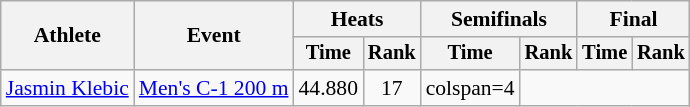<table class=wikitable style="font-size:90%">
<tr>
<th rowspan="2">Athlete</th>
<th rowspan="2">Event</th>
<th colspan=2>Heats</th>
<th colspan=2>Semifinals</th>
<th colspan=2>Final</th>
</tr>
<tr style="font-size:95%">
<th>Time</th>
<th>Rank</th>
<th>Time</th>
<th>Rank</th>
<th>Time</th>
<th>Rank</th>
</tr>
<tr align=center>
<td align=left><a href='#'>Jasmin Klebic</a></td>
<td align=left><a href='#'>Men's C-1 200 m</a></td>
<td>44.880</td>
<td>17</td>
<td>colspan=4 </td>
</tr>
</table>
